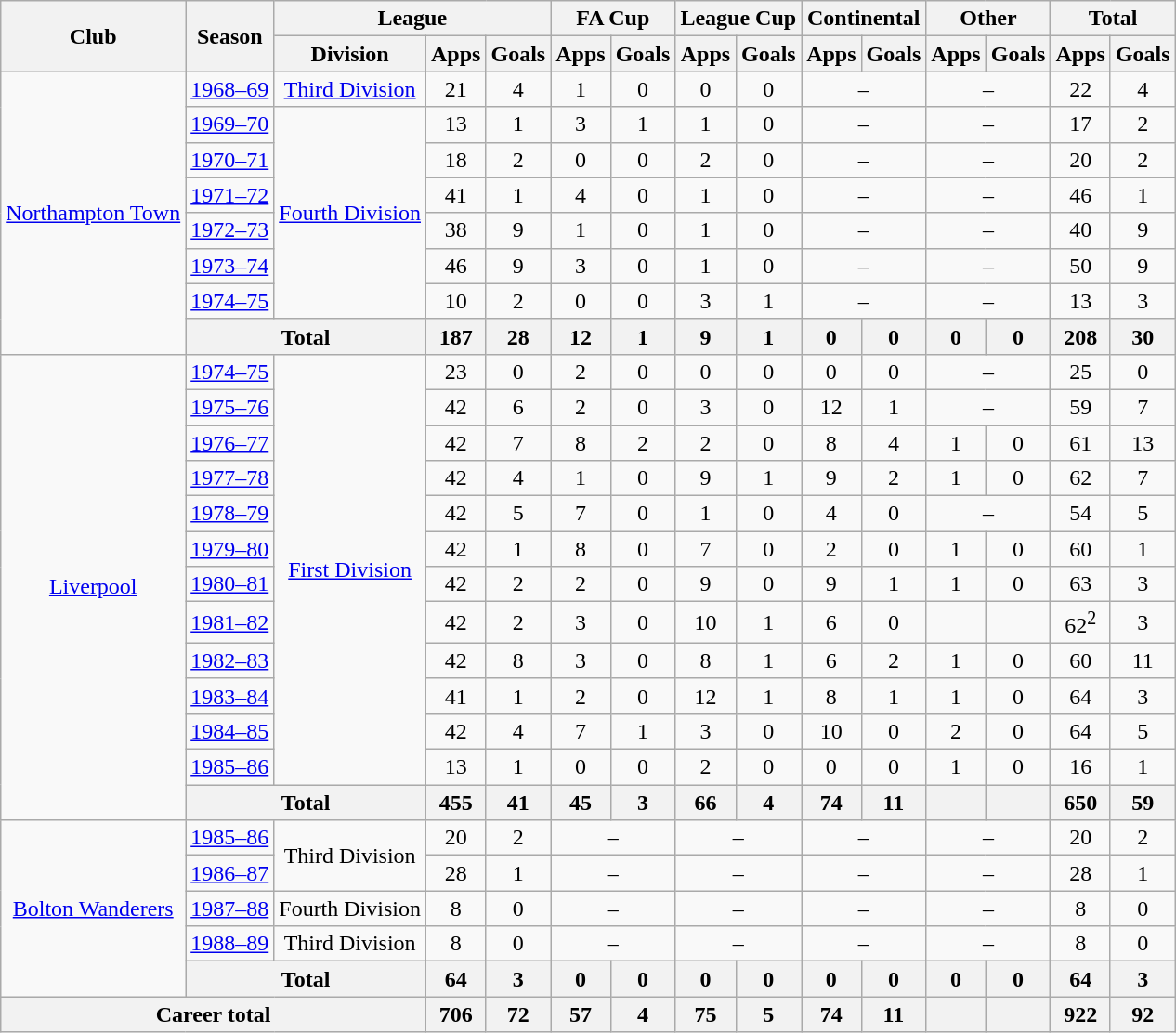<table class="wikitable" style="text-align:center">
<tr>
<th rowspan="2">Club</th>
<th rowspan="2">Season</th>
<th colspan="3">League</th>
<th colspan="2">FA Cup</th>
<th colspan="2">League Cup</th>
<th colspan="2">Continental</th>
<th colspan="2">Other</th>
<th colspan="2">Total</th>
</tr>
<tr>
<th>Division</th>
<th>Apps</th>
<th>Goals</th>
<th>Apps</th>
<th>Goals</th>
<th>Apps</th>
<th>Goals</th>
<th>Apps</th>
<th>Goals</th>
<th>Apps</th>
<th>Goals</th>
<th>Apps</th>
<th>Goals</th>
</tr>
<tr>
<td rowspan="8"><a href='#'>Northampton Town</a></td>
<td><a href='#'>1968–69</a></td>
<td><a href='#'>Third Division</a></td>
<td>21</td>
<td>4</td>
<td>1</td>
<td>0</td>
<td>0</td>
<td>0</td>
<td colspan="2">–</td>
<td colspan="2">–</td>
<td>22</td>
<td>4</td>
</tr>
<tr>
<td><a href='#'>1969–70</a></td>
<td rowspan="6"><a href='#'>Fourth Division</a></td>
<td>13</td>
<td>1</td>
<td>3</td>
<td>1</td>
<td>1</td>
<td>0</td>
<td colspan="2">–</td>
<td colspan="2">–</td>
<td>17</td>
<td>2</td>
</tr>
<tr>
<td><a href='#'>1970–71</a></td>
<td>18</td>
<td>2</td>
<td>0</td>
<td>0</td>
<td>2</td>
<td>0</td>
<td colspan="2">–</td>
<td colspan="2">–</td>
<td>20</td>
<td>2</td>
</tr>
<tr>
<td><a href='#'>1971–72</a></td>
<td>41</td>
<td>1</td>
<td>4</td>
<td>0</td>
<td>1</td>
<td>0</td>
<td colspan="2">–</td>
<td colspan="2">–</td>
<td>46</td>
<td>1</td>
</tr>
<tr>
<td><a href='#'>1972–73</a></td>
<td>38</td>
<td>9</td>
<td>1</td>
<td>0</td>
<td>1</td>
<td>0</td>
<td colspan="2">–</td>
<td colspan="2">–</td>
<td>40</td>
<td>9</td>
</tr>
<tr>
<td><a href='#'>1973–74</a></td>
<td>46</td>
<td>9</td>
<td>3</td>
<td>0</td>
<td>1</td>
<td>0</td>
<td colspan="2">–</td>
<td colspan="2">–</td>
<td>50</td>
<td>9</td>
</tr>
<tr>
<td><a href='#'>1974–75</a></td>
<td>10</td>
<td>2</td>
<td>0</td>
<td>0</td>
<td>3</td>
<td>1</td>
<td colspan="2">–</td>
<td colspan="2">–</td>
<td>13</td>
<td>3</td>
</tr>
<tr>
<th colspan="2">Total</th>
<th>187</th>
<th>28</th>
<th>12</th>
<th>1</th>
<th>9</th>
<th>1</th>
<th>0</th>
<th>0</th>
<th>0</th>
<th>0</th>
<th>208</th>
<th>30</th>
</tr>
<tr>
<td rowspan="13"><a href='#'>Liverpool</a></td>
<td><a href='#'>1974–75</a></td>
<td rowspan="12"><a href='#'>First Division</a></td>
<td>23</td>
<td>0</td>
<td>2</td>
<td>0</td>
<td>0</td>
<td>0</td>
<td>0</td>
<td>0</td>
<td colspan="2">–</td>
<td>25</td>
<td>0</td>
</tr>
<tr>
<td><a href='#'>1975–76</a></td>
<td>42</td>
<td>6</td>
<td>2</td>
<td>0</td>
<td>3</td>
<td>0</td>
<td>12</td>
<td>1</td>
<td colspan="2">–</td>
<td>59</td>
<td>7</td>
</tr>
<tr>
<td><a href='#'>1976–77</a></td>
<td>42</td>
<td>7</td>
<td>8</td>
<td>2</td>
<td>2</td>
<td>0</td>
<td>8</td>
<td>4</td>
<td>1</td>
<td>0</td>
<td>61</td>
<td>13</td>
</tr>
<tr>
<td><a href='#'>1977–78</a></td>
<td>42</td>
<td>4</td>
<td>1</td>
<td>0</td>
<td>9</td>
<td>1</td>
<td>9</td>
<td>2</td>
<td>1</td>
<td>0</td>
<td>62</td>
<td>7</td>
</tr>
<tr>
<td><a href='#'>1978–79</a></td>
<td>42</td>
<td>5</td>
<td>7</td>
<td>0</td>
<td>1</td>
<td>0</td>
<td>4</td>
<td>0</td>
<td colspan="2">–</td>
<td>54</td>
<td>5</td>
</tr>
<tr>
<td><a href='#'>1979–80</a></td>
<td>42</td>
<td>1</td>
<td>8</td>
<td>0</td>
<td>7</td>
<td>0</td>
<td>2</td>
<td>0</td>
<td>1</td>
<td>0</td>
<td>60</td>
<td>1</td>
</tr>
<tr>
<td><a href='#'>1980–81</a></td>
<td>42</td>
<td>2</td>
<td>2</td>
<td>0</td>
<td>9</td>
<td>0</td>
<td>9</td>
<td>1</td>
<td>1</td>
<td>0</td>
<td>63</td>
<td>3</td>
</tr>
<tr>
<td><a href='#'>1981–82</a></td>
<td>42</td>
<td>2</td>
<td>3</td>
<td>0</td>
<td>10</td>
<td>1</td>
<td>6</td>
<td>0</td>
<td></td>
<td></td>
<td>62<sup>2</sup></td>
<td>3</td>
</tr>
<tr>
<td><a href='#'>1982–83</a></td>
<td>42</td>
<td>8</td>
<td>3</td>
<td>0</td>
<td>8</td>
<td>1</td>
<td>6</td>
<td>2</td>
<td>1</td>
<td>0</td>
<td>60</td>
<td>11</td>
</tr>
<tr>
<td><a href='#'>1983–84</a></td>
<td>41</td>
<td>1</td>
<td>2</td>
<td>0</td>
<td>12</td>
<td>1</td>
<td>8</td>
<td>1</td>
<td>1</td>
<td>0</td>
<td>64</td>
<td>3</td>
</tr>
<tr>
<td><a href='#'>1984–85</a></td>
<td>42</td>
<td>4</td>
<td>7</td>
<td>1</td>
<td>3</td>
<td>0</td>
<td>10</td>
<td>0</td>
<td>2</td>
<td>0</td>
<td>64</td>
<td>5</td>
</tr>
<tr>
<td><a href='#'>1985–86</a></td>
<td>13</td>
<td>1</td>
<td>0</td>
<td>0</td>
<td>2</td>
<td>0</td>
<td>0</td>
<td>0</td>
<td>1</td>
<td>0</td>
<td>16</td>
<td>1</td>
</tr>
<tr>
<th colspan="2">Total</th>
<th>455</th>
<th>41</th>
<th>45</th>
<th>3</th>
<th>66</th>
<th>4</th>
<th>74</th>
<th>11</th>
<th></th>
<th></th>
<th>650</th>
<th>59</th>
</tr>
<tr>
<td rowspan="5"><a href='#'>Bolton Wanderers</a></td>
<td><a href='#'>1985–86</a></td>
<td rowspan="2">Third Division</td>
<td>20</td>
<td>2</td>
<td colspan="2">–</td>
<td colspan="2">–</td>
<td colspan="2">–</td>
<td colspan="2">–</td>
<td>20</td>
<td>2</td>
</tr>
<tr>
<td><a href='#'>1986–87</a></td>
<td>28</td>
<td>1</td>
<td colspan="2">–</td>
<td colspan="2">–</td>
<td colspan="2">–</td>
<td colspan="2">–</td>
<td>28</td>
<td>1</td>
</tr>
<tr>
<td><a href='#'>1987–88</a></td>
<td>Fourth Division</td>
<td>8</td>
<td>0</td>
<td colspan="2">–</td>
<td colspan="2">–</td>
<td colspan="2">–</td>
<td colspan="2">–</td>
<td>8</td>
<td>0</td>
</tr>
<tr>
<td><a href='#'>1988–89</a></td>
<td>Third Division</td>
<td>8</td>
<td>0</td>
<td colspan="2">–</td>
<td colspan="2">–</td>
<td colspan="2">–</td>
<td colspan="2">–</td>
<td>8</td>
<td>0</td>
</tr>
<tr>
<th colspan="2">Total</th>
<th>64</th>
<th>3</th>
<th>0</th>
<th>0</th>
<th>0</th>
<th>0</th>
<th>0</th>
<th>0</th>
<th>0</th>
<th>0</th>
<th>64</th>
<th>3</th>
</tr>
<tr>
<th colspan="3">Career total</th>
<th>706</th>
<th>72</th>
<th>57</th>
<th>4</th>
<th>75</th>
<th>5</th>
<th>74</th>
<th>11</th>
<th></th>
<th></th>
<th>922</th>
<th>92</th>
</tr>
</table>
